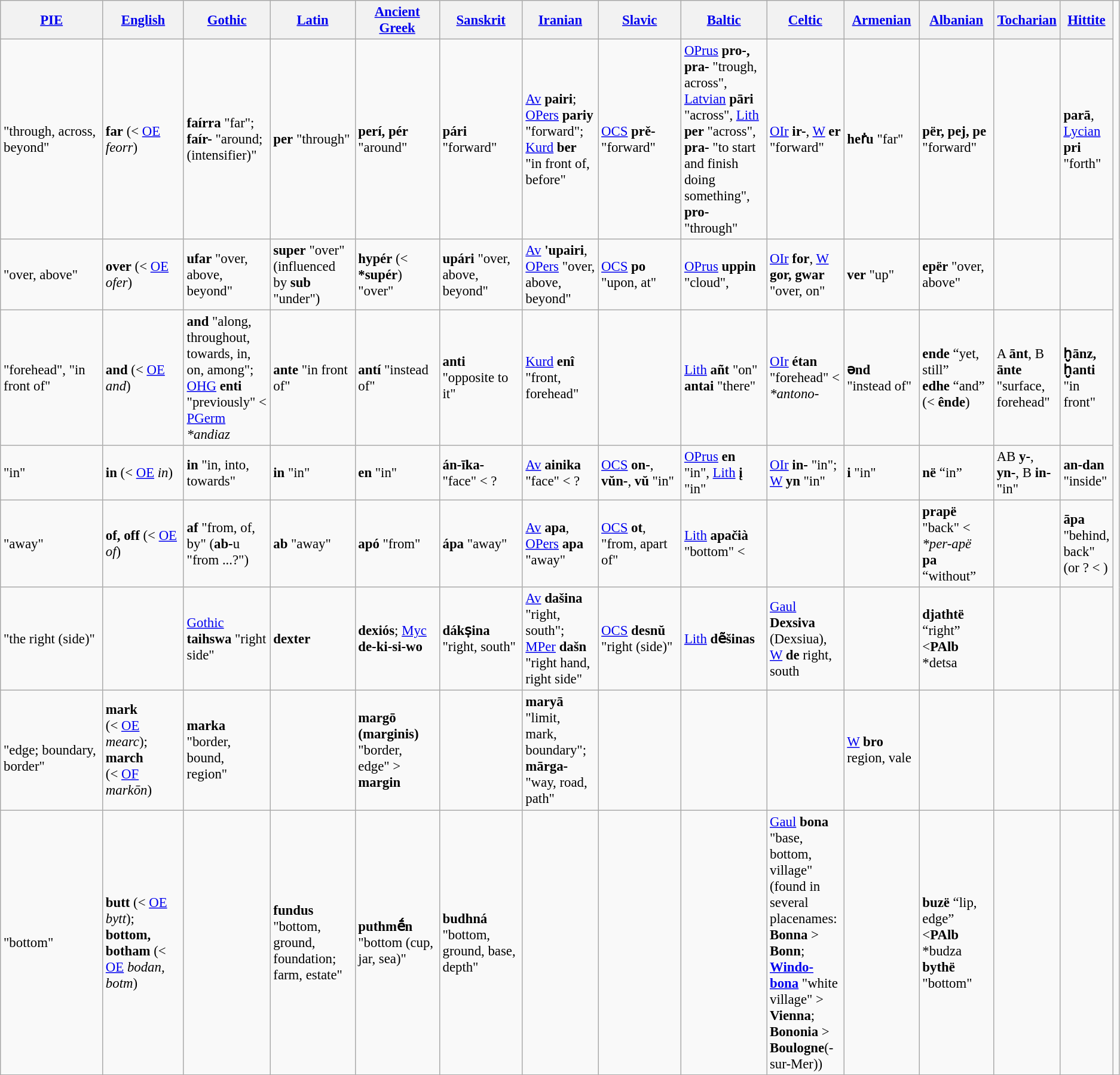<table class="wikitable sticky-header" style="font-size:95%;">
<tr>
<th width="10%"><a href='#'>PIE</a></th>
<th width="8%"><a href='#'>English</a></th>
<th width="8%"><a href='#'>Gothic</a></th>
<th width="8%"><a href='#'>Latin</a></th>
<th width="8%"><a href='#'>Ancient Greek</a></th>
<th width="8%"><a href='#'>Sanskrit</a></th>
<th width="7%"><a href='#'>Iranian</a></th>
<th width="8%"><a href='#'>Slavic</a></th>
<th width="8%"><a href='#'>Baltic</a></th>
<th width="7%"><a href='#'>Celtic</a></th>
<th width="7%"><a href='#'>Armenian</a></th>
<th width="7%"><a href='#'>Albanian</a></th>
<th width="7%"><a href='#'>Tocharian</a></th>
<th width="7%"><a href='#'>Hittite</a></th>
</tr>
<tr>
<td><strong></strong> "through, across, beyond"</td>
<td><strong>far</strong> (< <a href='#'>OE</a> <em>feorr</em>)</td>
<td><strong>faírra</strong> "far"; <strong>faír-</strong> "around; (intensifier)"</td>
<td><strong>per</strong> "through"</td>
<td><strong>perí, pér</strong> "around"</td>
<td><strong>pári</strong> "forward"</td>
<td><a href='#'>Av</a> <strong>pairi</strong>; <a href='#'>OPers</a> <strong>pariy</strong> "forward"; <a href='#'>Kurd</a> <strong>ber</strong> "in front of, before"</td>
<td><a href='#'>OCS</a> <strong>prě-</strong> "forward"</td>
<td><a href='#'>OPrus</a> <strong>pro-, pra-</strong> "trough, across", <a href='#'>Latvian</a> <strong>pāri</strong> "across", <a href='#'>Lith</a> <strong>per</strong> "across", <strong>pra-</strong> "to start and finish doing something", <strong>pro-</strong> "through"</td>
<td><a href='#'>OIr</a> <strong>ir-</strong>, <a href='#'>W</a> <strong>er</strong> "forward"</td>
<td><strong>heṙu</strong> "far"</td>
<td><strong>për, pej, pe</strong> "forward"</td>
<td></td>
<td><strong>parā</strong>, <a href='#'>Lycian</a> <strong>pri</strong> "forth"</td>
</tr>
<tr>
<td><strong></strong> "over, above"</td>
<td><strong>over</strong> (< <a href='#'>OE</a> <em>ofer</em>)</td>
<td><strong>ufar</strong> "over, above, beyond"</td>
<td><strong>super</strong> "over" (influenced by <strong>sub</strong> "under")</td>
<td><strong>hypér</strong> (< <strong>*supér</strong>) "over"</td>
<td><strong>upári</strong> "over, above, beyond"</td>
<td><a href='#'>Av</a> <strong>'upairi</strong>, <a href='#'>OPers</a> "over, above, beyond"</td>
<td><a href='#'>OCS</a> <strong>po</strong> "upon, at"</td>
<td><a href='#'>OPrus</a> <strong>uppin</strong> "cloud",</td>
<td><a href='#'>OIr</a> <strong>for</strong>, <a href='#'>W</a> <strong>gor, gwar</strong> "over, on"</td>
<td><strong>ver</strong> "up"</td>
<td><strong>epër</strong> "over, above"</td>
<td></td>
<td></td>
</tr>
<tr>
<td><strong></strong> "forehead", <strong></strong> "in front of"</td>
<td><strong>and</strong> (< <a href='#'>OE</a> <em>and</em>)</td>
<td><strong>and</strong> "along, throughout, towards, in, on, among"; <a href='#'>OHG</a> <strong>enti</strong> "previously" < <a href='#'>PGerm</a> <em>*andiaz</em></td>
<td><strong>ante</strong> "in front of"</td>
<td><strong>antí</strong> "instead of"</td>
<td><strong>anti</strong> "opposite to it"</td>
<td><a href='#'>Kurd</a> <strong>enî</strong> "front, forehead"</td>
<td></td>
<td><a href='#'>Lith</a> <strong>añt</strong> "on" <strong>antai</strong> "there"</td>
<td><a href='#'>OIr</a> <strong>étan</strong> "forehead" < <em>*antono-</em></td>
<td><strong>ənd</strong> "instead of"</td>
<td><strong>ende</strong> “yet, still”<br><strong>edhe</strong> “and” (< <strong>ênde</strong>)</td>
<td>A <strong>ānt</strong>, B <strong>ānte</strong> "surface, forehead"</td>
<td><strong>ḫānz, ḫanti</strong> "in front"</td>
</tr>
<tr>
<td><strong></strong> "in"</td>
<td><strong>in</strong> (< <a href='#'>OE</a> <em>in</em>)</td>
<td><strong>in</strong> "in, into, towards"</td>
<td><strong>in</strong> "in"</td>
<td><strong>en</strong> "in"</td>
<td><strong>án-īka-</strong> "face" < ?<em></em></td>
<td><a href='#'>Av</a> <strong>ainika</strong> "face" < ?<em></em></td>
<td><a href='#'>OCS</a> <strong>on-</strong>, <strong>vŭn-</strong>, <strong>vŭ</strong> "in"</td>
<td><a href='#'>OPrus</a> <strong>en</strong> "in", <a href='#'>Lith</a> <strong>į</strong> "in"</td>
<td><a href='#'>OIr</a> <strong>in-</strong> "in"; <a href='#'>W</a> <strong>yn</strong> "in"</td>
<td><strong>i</strong> "in"</td>
<td><strong>në</strong> “in”</td>
<td>AB <strong>y-</strong>, <strong>yn-</strong>, B <strong>in-</strong> "in"</td>
<td><strong>an-dan</strong> "inside"</td>
</tr>
<tr>
<td><strong></strong> "away"</td>
<td><strong>of, off</strong> (< <a href='#'>OE</a> <em>of</em>)</td>
<td><strong>af</strong> "from, of, by" (<strong>ab-</strong>u "from ...?")</td>
<td><strong>ab</strong> "away"</td>
<td><strong>apó</strong> "from"</td>
<td><strong>ápa</strong> "away"</td>
<td><a href='#'>Av</a> <strong>apa</strong>, <a href='#'>OPers</a> <strong>apa</strong> "away"</td>
<td><a href='#'>OCS</a> <strong>ot</strong>, "from, apart of"</td>
<td><a href='#'>Lith</a> <strong>apačià</strong> "bottom" < <em></em></td>
<td></td>
<td></td>
<td><strong>prapë</strong> "back" < <em>*per-apë</em><br><strong>pa</strong> “without”</td>
<td></td>
<td><strong>āpa</strong> "behind, back" (or ? < <em></em>)</td>
</tr>
<tr>
<td><strong></strong> "the right (side)"</td>
<td></td>
<td><a href='#'>Gothic</a> <strong>taihswa</strong> "right side"</td>
<td><strong>dexter</strong></td>
<td><strong>dexiós</strong>; <a href='#'>Myc</a> <strong>de-ki-si-wo</strong></td>
<td><strong>dákṣina</strong> "right, south"</td>
<td><a href='#'>Av</a> <strong>dašina</strong> "right, south"; <a href='#'>MPer</a> <strong>dašn</strong> "right hand, right side"</td>
<td><a href='#'>OCS</a> <strong>desnŭ</strong> "right (side)"</td>
<td><a href='#'>Lith</a> <strong>dẽšinas</strong></td>
<td><a href='#'>Gaul</a> <strong>Dexsiva</strong> (Dexsiua), <a href='#'>W</a> <strong>de</strong> right, south</td>
<td></td>
<td><strong>djathtë</strong> “right” <<strong>PAlb</strong> *detsa</td>
<td></td>
<td></td>
</tr>
<tr>
<td> <strong></strong><br> "edge; boundary, border" <br></td>
<td><strong>mark</strong> <br> (< <a href='#'>OE</a> <em>mearc</em>);<br><strong>march</strong> <br> (< <a href='#'>OF</a> <em>markōn</em>)</td>
<td><strong>marka</strong> "border, bound, region"</td>
<td></td>
<td><strong>margō (marginis)</strong><br> "border, edge" > <strong>margin</strong></td>
<td></td>
<td><strong>maryā</strong><br> "limit, mark, boundary";<br><strong>mārga-</strong><br> "way, road, path"</td>
<td></td>
<td></td>
<td></td>
<td><a href='#'>W</a> <strong>bro</strong> region, vale</td>
<td></td>
<td></td>
<td></td>
<td></td>
</tr>
<tr>
<td><strong></strong> "bottom"</td>
<td><strong>butt</strong> (< <a href='#'>OE</a> <em>bytt</em>);<br><strong>bottom, botham</strong> (< <a href='#'>OE</a> <em>bodan, botm</em>)</td>
<td></td>
<td><strong>fundus</strong> "bottom, ground, foundation; farm, estate"</td>
<td><strong>puthmḗn</strong> "bottom (cup, jar, sea)"</td>
<td><strong>budhná</strong> "bottom, ground, base, depth"</td>
<td></td>
<td></td>
<td></td>
<td><a href='#'>Gaul</a> <strong>bona</strong> "base, bottom, village"<br> (found in several placenames: <strong>Bonna</strong> > <strong>Bonn</strong>;<br> <a href='#'><strong>Windo-bona</strong></a> "white village" > <strong>Vienna</strong>;<br> <strong>Bononia</strong> > <strong>Boulogne</strong>(-sur-Mer))<br></td>
<td></td>
<td><strong>buzë</strong> “lip, edge” <<strong>PAlb</strong> *budza<br><strong>bythë</strong>
"bottom"</td>
<td></td>
<td></td>
</tr>
<tr>
</tr>
</table>
